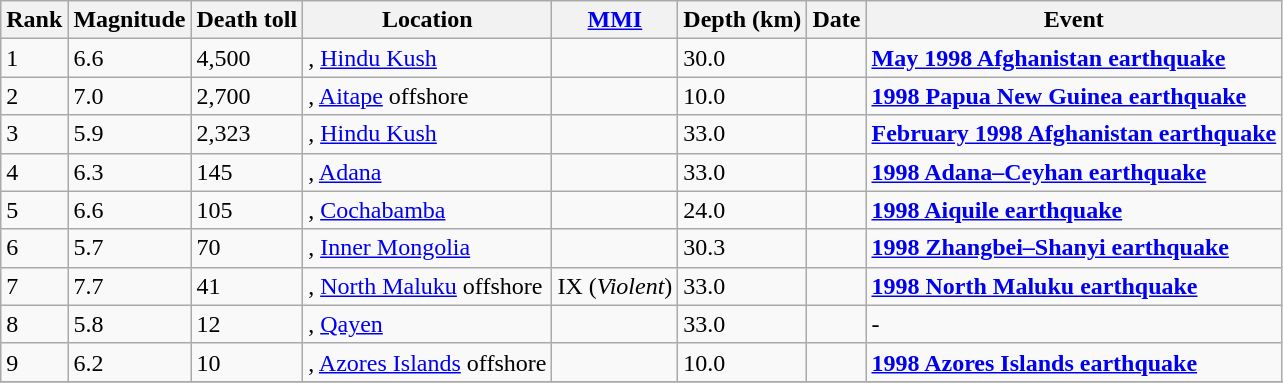<table class="sortable wikitable" style="font-size:100%;">
<tr>
<th>Rank</th>
<th>Magnitude</th>
<th>Death toll</th>
<th>Location</th>
<th><a href='#'>MMI</a></th>
<th>Depth (km)</th>
<th>Date</th>
<th>Event</th>
</tr>
<tr>
<td>1</td>
<td>6.6</td>
<td>4,500</td>
<td>, <a href='#'>Hindu Kush</a></td>
<td></td>
<td>30.0</td>
<td></td>
<td><strong><a href='#'>May 1998 Afghanistan earthquake</a></strong></td>
</tr>
<tr>
<td>2</td>
<td>7.0</td>
<td>2,700</td>
<td>, <a href='#'>Aitape</a> offshore</td>
<td></td>
<td>10.0</td>
<td></td>
<td><strong><a href='#'>1998 Papua New Guinea earthquake</a></strong></td>
</tr>
<tr>
<td>3</td>
<td>5.9</td>
<td>2,323</td>
<td>, <a href='#'>Hindu Kush</a></td>
<td></td>
<td>33.0</td>
<td></td>
<td><strong><a href='#'>February 1998 Afghanistan earthquake</a></strong></td>
</tr>
<tr>
<td>4</td>
<td>6.3</td>
<td>145</td>
<td>, <a href='#'>Adana</a></td>
<td></td>
<td>33.0</td>
<td></td>
<td><strong><a href='#'>1998 Adana–Ceyhan earthquake</a></strong></td>
</tr>
<tr>
<td>5</td>
<td>6.6</td>
<td>105</td>
<td>, <a href='#'>Cochabamba</a></td>
<td></td>
<td>24.0</td>
<td></td>
<td><strong><a href='#'>1998 Aiquile earthquake</a></strong></td>
</tr>
<tr>
<td>6</td>
<td>5.7</td>
<td>70</td>
<td>, <a href='#'>Inner Mongolia</a></td>
<td></td>
<td>30.3</td>
<td></td>
<td><strong><a href='#'>1998 Zhangbei–Shanyi earthquake</a></strong></td>
</tr>
<tr>
<td>7</td>
<td>7.7</td>
<td>41</td>
<td>, <a href='#'>North Maluku</a> offshore</td>
<td>IX (<em>Violent</em>)</td>
<td>33.0</td>
<td></td>
<td><strong><a href='#'>1998 North Maluku earthquake</a></strong></td>
</tr>
<tr>
<td>8</td>
<td>5.8</td>
<td>12</td>
<td>, <a href='#'>Qayen</a></td>
<td></td>
<td>33.0</td>
<td></td>
<td>-</td>
</tr>
<tr>
<td>9</td>
<td>6.2</td>
<td>10</td>
<td>, <a href='#'>Azores Islands</a> offshore</td>
<td></td>
<td>10.0</td>
<td></td>
<td><strong><a href='#'>1998 Azores Islands earthquake</a></strong></td>
</tr>
<tr>
</tr>
</table>
